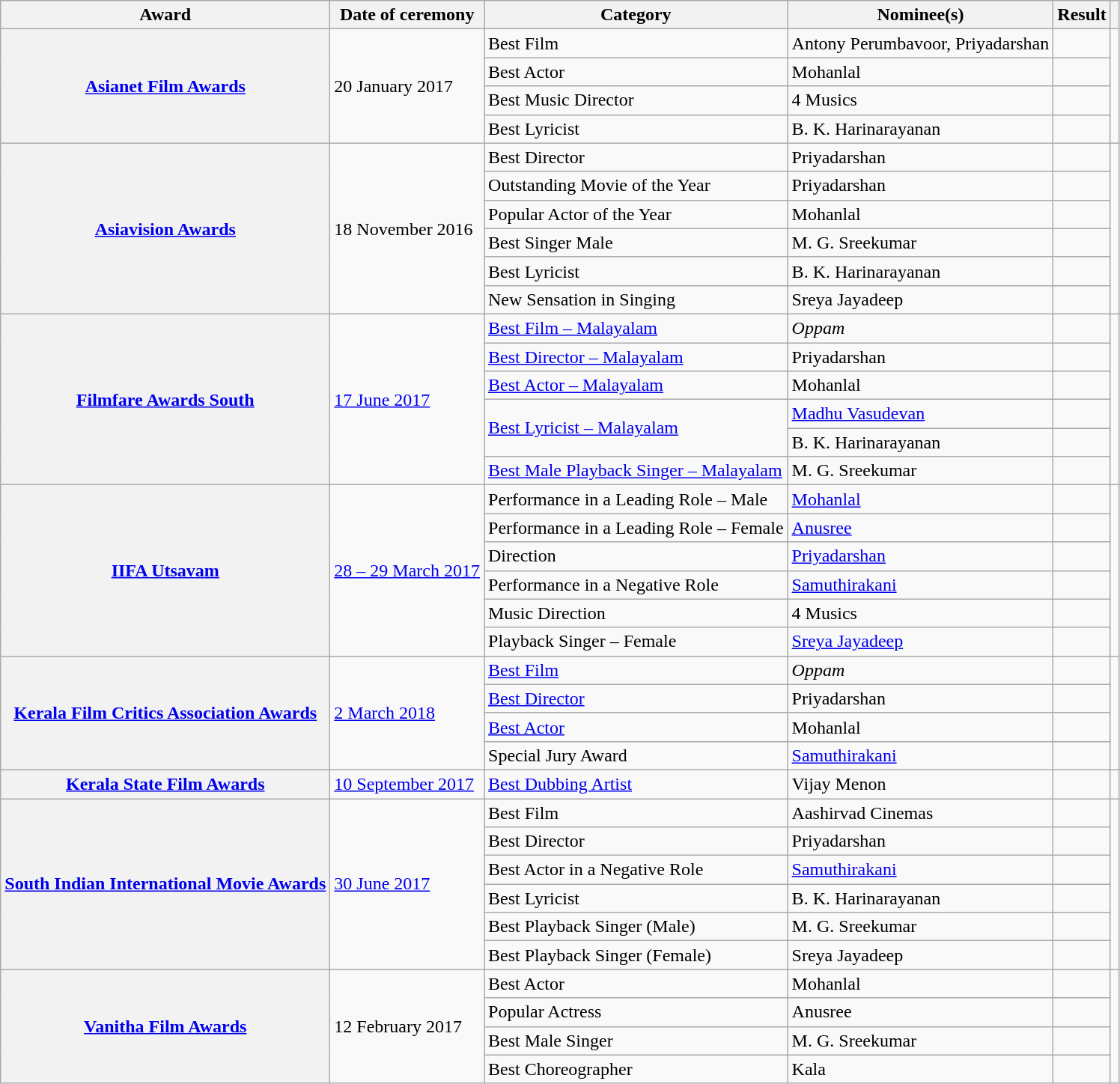<table class="wikitable plainrowheaders">
<tr>
<th scope="col">Award</th>
<th scope="col">Date of ceremony</th>
<th scope="col">Category</th>
<th scope="col">Nominee(s)</th>
<th scope="col">Result</th>
<th scope="col"></th>
</tr>
<tr>
<th scope="row" rowspan="4"><a href='#'>Asianet Film Awards</a></th>
<td rowspan="4">20 January 2017</td>
<td>Best Film</td>
<td>Antony Perumbavoor, Priyadarshan</td>
<td></td>
<td style="text-align:center;" rowspan="4"></td>
</tr>
<tr>
<td>Best Actor</td>
<td>Mohanlal</td>
<td></td>
</tr>
<tr>
<td>Best Music Director</td>
<td>4 Musics</td>
<td></td>
</tr>
<tr>
<td>Best Lyricist</td>
<td>B. K. Harinarayanan</td>
<td></td>
</tr>
<tr>
<th scope="row" rowspan="6"><a href='#'>Asiavision Awards</a></th>
<td rowspan="6">18 November 2016</td>
<td>Best Director</td>
<td>Priyadarshan</td>
<td></td>
<td style="text-align:center;" rowspan="6"></td>
</tr>
<tr>
<td>Outstanding Movie of the Year</td>
<td>Priyadarshan</td>
<td></td>
</tr>
<tr>
<td>Popular Actor of the Year</td>
<td>Mohanlal</td>
<td></td>
</tr>
<tr>
<td>Best Singer  Male</td>
<td>M. G. Sreekumar </td>
<td></td>
</tr>
<tr>
<td>Best Lyricist</td>
<td>B. K. Harinarayanan</td>
<td></td>
</tr>
<tr>
<td>New Sensation in Singing</td>
<td>Sreya Jayadeep</td>
<td></td>
</tr>
<tr>
<th scope="row" rowspan="6"><a href='#'>Filmfare Awards South</a></th>
<td rowspan="6"><a href='#'>17 June 2017</a></td>
<td><a href='#'>Best Film – Malayalam</a></td>
<td><em>Oppam</em></td>
<td></td>
<td style="text-align:center;" rowspan="6"></td>
</tr>
<tr>
<td><a href='#'>Best Director – Malayalam</a></td>
<td>Priyadarshan</td>
<td></td>
</tr>
<tr>
<td><a href='#'>Best Actor – Malayalam</a></td>
<td>Mohanlal</td>
<td></td>
</tr>
<tr>
<td rowspan="2"><a href='#'>Best Lyricist – Malayalam</a></td>
<td><a href='#'>Madhu Vasudevan</a> </td>
<td></td>
</tr>
<tr>
<td>B. K. Harinarayanan </td>
<td></td>
</tr>
<tr>
<td><a href='#'>Best Male Playback Singer – Malayalam</a></td>
<td>M. G. Sreekumar </td>
<td></td>
</tr>
<tr>
<th scope="row"  rowspan="6"><a href='#'>IIFA Utsavam</a></th>
<td rowspan="6"><a href='#'>28 – 29 March 2017</a></td>
<td>Performance in a Leading Role – Male</td>
<td><a href='#'>Mohanlal</a></td>
<td></td>
<td style="text-align:center;" rowspan="6"></td>
</tr>
<tr>
<td>Performance in a Leading Role – Female</td>
<td><a href='#'>Anusree</a></td>
<td></td>
</tr>
<tr>
<td>Direction</td>
<td><a href='#'>Priyadarshan</a></td>
<td></td>
</tr>
<tr>
<td>Performance in a Negative Role</td>
<td><a href='#'>Samuthirakani</a></td>
<td></td>
</tr>
<tr>
<td>Music Direction</td>
<td>4 Musics</td>
<td></td>
</tr>
<tr>
<td>Playback Singer – Female</td>
<td><a href='#'>Sreya Jayadeep</a></td>
<td></td>
</tr>
<tr>
<th scope="row"  rowspan="4"><a href='#'>Kerala Film Critics Association Awards</a></th>
<td rowspan="4"><a href='#'>2 March 2018</a></td>
<td><a href='#'>Best Film</a></td>
<td><em>Oppam</em></td>
<td></td>
<td style="text-align:center;" rowspan="4"></td>
</tr>
<tr>
<td><a href='#'>Best Director</a></td>
<td>Priyadarshan</td>
<td></td>
</tr>
<tr>
<td><a href='#'>Best Actor</a></td>
<td>Mohanlal</td>
<td></td>
</tr>
<tr>
<td>Special Jury Award</td>
<td><a href='#'>Samuthirakani</a></td>
<td></td>
</tr>
<tr>
<th scope="row"><a href='#'>Kerala State Film Awards</a></th>
<td><a href='#'>10 September 2017</a></td>
<td><a href='#'>Best Dubbing Artist</a></td>
<td>Vijay Menon </td>
<td></td>
<td style="text-align:center;"></td>
</tr>
<tr>
<th scope="row" rowspan="6"><a href='#'>South Indian International Movie Awards</a></th>
<td rowspan="6"><a href='#'>30 June 2017</a></td>
<td>Best Film</td>
<td>Aashirvad Cinemas</td>
<td></td>
<td style="text-align:center;" rowspan="6"></td>
</tr>
<tr>
<td>Best Director</td>
<td>Priyadarshan</td>
<td></td>
</tr>
<tr>
<td>Best Actor in a Negative Role</td>
<td><a href='#'>Samuthirakani</a></td>
<td></td>
</tr>
<tr>
<td>Best Lyricist</td>
<td>B. K. Harinarayanan </td>
<td></td>
</tr>
<tr>
<td>Best Playback Singer (Male)</td>
<td>M. G. Sreekumar </td>
<td></td>
</tr>
<tr>
<td>Best Playback Singer (Female)</td>
<td>Sreya Jayadeep </td>
<td></td>
</tr>
<tr>
<th scope="row" rowspan="4"><a href='#'>Vanitha Film Awards</a></th>
<td rowspan="4">12 February 2017</td>
<td>Best Actor</td>
<td>Mohanlal</td>
<td></td>
<td style="text-align:center;" rowspan="4"></td>
</tr>
<tr>
<td>Popular Actress</td>
<td>Anusree</td>
<td></td>
</tr>
<tr>
<td>Best Male Singer</td>
<td>M. G. Sreekumar </td>
<td></td>
</tr>
<tr>
<td>Best Choreographer</td>
<td>Kala</td>
<td></td>
</tr>
</table>
